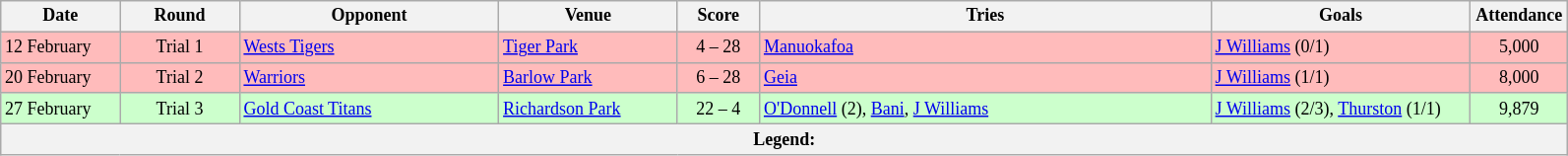<table class="wikitable" style="font-size:75%;">
<tr>
<th style="width:75px;">Date</th>
<th style="width:75px;">Round</th>
<th style="width:170px;">Opponent</th>
<th style="width:115px;">Venue</th>
<th style="width:50px;">Score</th>
<th style="width:300px;">Tries</th>
<th style="width:170px;">Goals</th>
<th style="width:60px;">Attendance</th>
</tr>
<tr style="background:#FFBBBB">
<td>12 February</td>
<td style="text-align:center;">Trial 1</td>
<td> <a href='#'>Wests Tigers</a></td>
<td><a href='#'>Tiger Park</a></td>
<td style="text-align:center;">4 – 28</td>
<td><a href='#'>Manuokafoa</a></td>
<td><a href='#'>J Williams</a> (0/1)</td>
<td style="text-align:center;">5,000</td>
</tr>
<tr style="background:#FFBBBB">
<td>20 February</td>
<td style="text-align:center;">Trial 2</td>
<td> <a href='#'>Warriors</a></td>
<td><a href='#'>Barlow Park</a></td>
<td style="text-align:center;">6 – 28</td>
<td><a href='#'>Geia</a></td>
<td><a href='#'>J Williams</a> (1/1)</td>
<td style="text-align:center;">8,000</td>
</tr>
<tr style="background:#CCFFCC">
<td>27 February</td>
<td style="text-align:center;">Trial 3</td>
<td> <a href='#'>Gold Coast Titans</a></td>
<td><a href='#'>Richardson Park</a></td>
<td style="text-align:center;">22 – 4</td>
<td><a href='#'>O'Donnell</a> (2), <a href='#'>Bani</a>, <a href='#'>J Williams</a></td>
<td><a href='#'>J Williams</a> (2/3), <a href='#'>Thurston</a> (1/1)</td>
<td style="text-align:center;">9,879</td>
</tr>
<tr>
<th colspan="11"><strong>Legend</strong>:   </th>
</tr>
</table>
